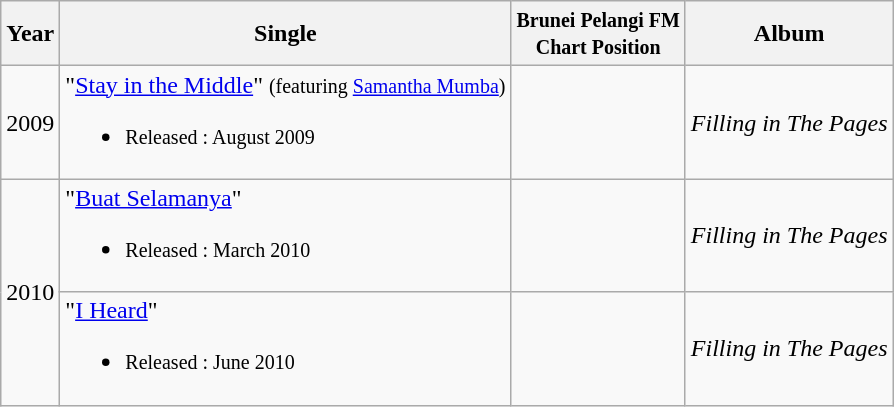<table class="wikitable">
<tr>
<th>Year</th>
<th>Single</th>
<th><small>Brunei Pelangi FM<br>Chart Position</small></th>
<th>Album</th>
</tr>
<tr>
<td rowspan="1">2009</td>
<td>"<a href='#'>Stay in the Middle</a>" <small>(featuring <a href='#'>Samantha Mumba</a>)</small><br><ul><li><small>Released : August 2009</small></li></ul></td>
<td></td>
<td align="center"><em>Filling in The Pages</em></td>
</tr>
<tr>
<td rowspan="2">2010</td>
<td>"<a href='#'>Buat Selamanya</a>"<br><ul><li><small>Released : March 2010</small></li></ul></td>
<td></td>
<td align="center"><em>Filling in The Pages</em></td>
</tr>
<tr>
<td>"<a href='#'>I Heard</a>"<br><ul><li><small>Released : June 2010</small></li></ul></td>
<td></td>
<td align="center"><em>Filling in The Pages</em></td>
</tr>
</table>
